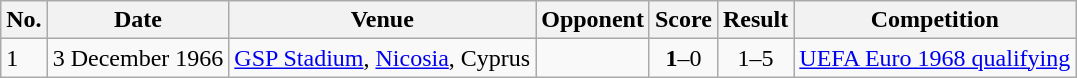<table class="wikitable plainrowheaders">
<tr>
<th>No.</th>
<th>Date</th>
<th>Venue</th>
<th>Opponent</th>
<th>Score</th>
<th>Result</th>
<th>Competition</th>
</tr>
<tr>
<td>1</td>
<td>3 December 1966</td>
<td><a href='#'>GSP Stadium</a>, <a href='#'>Nicosia</a>, Cyprus</td>
<td></td>
<td align=center><strong>1</strong>–0</td>
<td align="center">1–5</td>
<td><a href='#'>UEFA Euro 1968 qualifying</a></td>
</tr>
</table>
